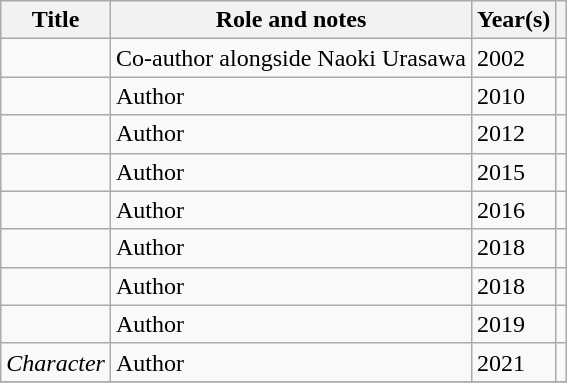<table class="wikitable">
<tr>
<th>Title</th>
<th>Role and notes</th>
<th>Year(s)</th>
<th></th>
</tr>
<tr>
<td></td>
<td>Co-author alongside Naoki Urasawa</td>
<td>2002</td>
<td></td>
</tr>
<tr>
<td></td>
<td>Author</td>
<td>2010</td>
<td></td>
</tr>
<tr>
<td></td>
<td>Author</td>
<td>2012</td>
<td></td>
</tr>
<tr>
<td></td>
<td>Author</td>
<td>2015</td>
<td></td>
</tr>
<tr>
<td></td>
<td>Author</td>
<td>2016</td>
<td></td>
</tr>
<tr>
<td></td>
<td>Author</td>
<td>2018</td>
<td></td>
</tr>
<tr>
<td></td>
<td>Author</td>
<td>2018</td>
<td></td>
</tr>
<tr>
<td></td>
<td>Author</td>
<td>2019</td>
<td></td>
</tr>
<tr>
<td><em>Character</em></td>
<td>Author</td>
<td>2021</td>
<td></td>
</tr>
<tr>
</tr>
</table>
